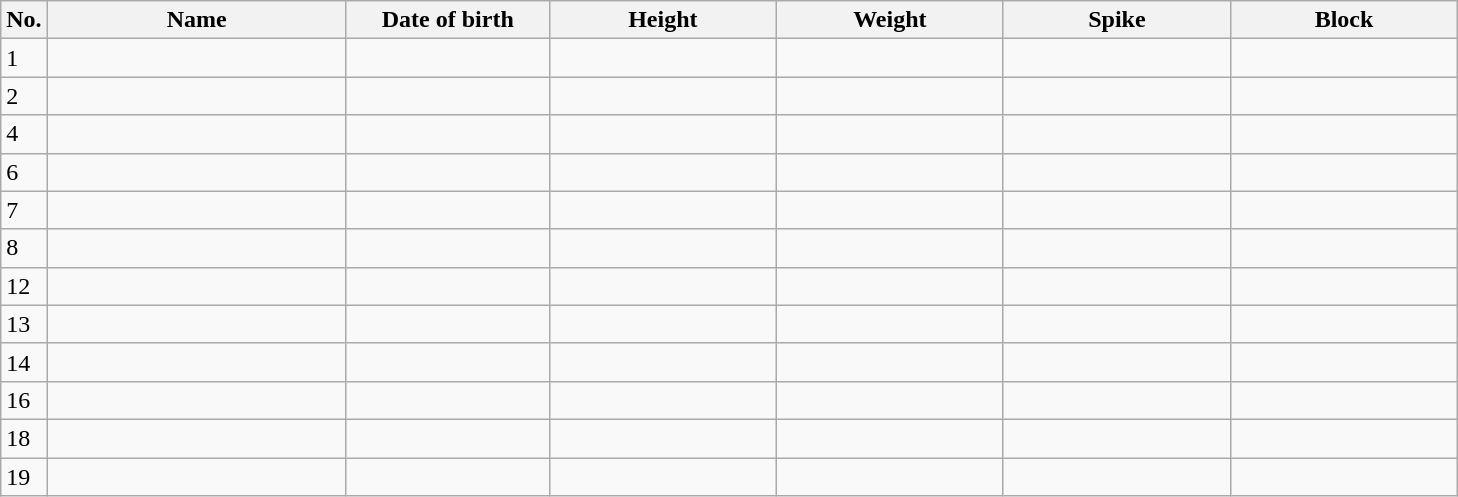<table class=wikitable sortable style=font-size:100%; text-align:center;>
<tr>
<th>No.</th>
<th style=width:12em>Name</th>
<th style=width:8em>Date of birth</th>
<th style=width:9em>Height</th>
<th style=width:9em>Weight</th>
<th style=width:9em>Spike</th>
<th style=width:9em>Block</th>
</tr>
<tr>
<td>1</td>
<td align=left></td>
<td align=right></td>
<td></td>
<td></td>
<td></td>
<td></td>
</tr>
<tr>
<td>2</td>
<td align=left></td>
<td align=right></td>
<td></td>
<td></td>
<td></td>
<td></td>
</tr>
<tr>
<td>4</td>
<td align=left></td>
<td align=right></td>
<td></td>
<td></td>
<td></td>
<td></td>
</tr>
<tr>
<td>6</td>
<td align=left></td>
<td align=right></td>
<td></td>
<td></td>
<td></td>
<td></td>
</tr>
<tr>
<td>7</td>
<td align=left></td>
<td align=right></td>
<td></td>
<td></td>
<td></td>
<td></td>
</tr>
<tr>
<td>8</td>
<td align=left></td>
<td align=right></td>
<td></td>
<td></td>
<td></td>
<td></td>
</tr>
<tr>
<td>12</td>
<td align=left></td>
<td align=right></td>
<td></td>
<td></td>
<td></td>
<td></td>
</tr>
<tr>
<td>13</td>
<td align=left></td>
<td align=right></td>
<td></td>
<td></td>
<td></td>
<td></td>
</tr>
<tr>
<td>14</td>
<td align=left></td>
<td align=right></td>
<td></td>
<td></td>
<td></td>
<td></td>
</tr>
<tr>
<td>16</td>
<td align=left></td>
<td align=right></td>
<td></td>
<td></td>
<td></td>
<td></td>
</tr>
<tr>
<td>18</td>
<td align=left></td>
<td align=right></td>
<td></td>
<td></td>
<td></td>
<td></td>
</tr>
<tr>
<td>19</td>
<td align=left></td>
<td align=right></td>
<td></td>
<td></td>
<td></td>
<td></td>
</tr>
</table>
